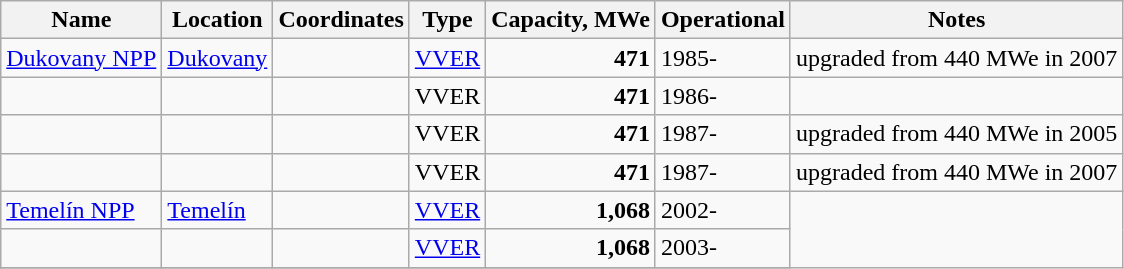<table class="wikitable sortable">
<tr>
<th>Name</th>
<th>Location</th>
<th>Coordinates</th>
<th>Type</th>
<th>Capacity, MWe</th>
<th>Operational</th>
<th>Notes</th>
</tr>
<tr>
<td><a href='#'>Dukovany NPP</a></td>
<td><a href='#'>Dukovany</a></td>
<td></td>
<td><a href='#'>VVER</a></td>
<td align="right"><strong>471</strong></td>
<td>1985-</td>
<td>upgraded from 440 MWe in 2007</td>
</tr>
<tr>
<td></td>
<td></td>
<td></td>
<td>VVER</td>
<td align="right"><strong>471</strong></td>
<td>1986-</td>
</tr>
<tr>
<td></td>
<td></td>
<td></td>
<td>VVER</td>
<td align="right"><strong>471</strong></td>
<td>1987-</td>
<td>upgraded from 440 MWe in 2005</td>
</tr>
<tr>
<td></td>
<td></td>
<td></td>
<td>VVER</td>
<td align="right"><strong>471</strong></td>
<td>1987-</td>
<td>upgraded from 440 MWe in 2007</td>
</tr>
<tr>
<td><a href='#'>Temelín NPP</a></td>
<td><a href='#'>Temelín</a></td>
<td></td>
<td><a href='#'>VVER</a></td>
<td align="right"><strong>1,068</strong></td>
<td>2002-</td>
</tr>
<tr>
<td></td>
<td></td>
<td></td>
<td><a href='#'>VVER</a></td>
<td align="right"><strong>1,068</strong></td>
<td>2003-</td>
</tr>
<tr>
</tr>
</table>
